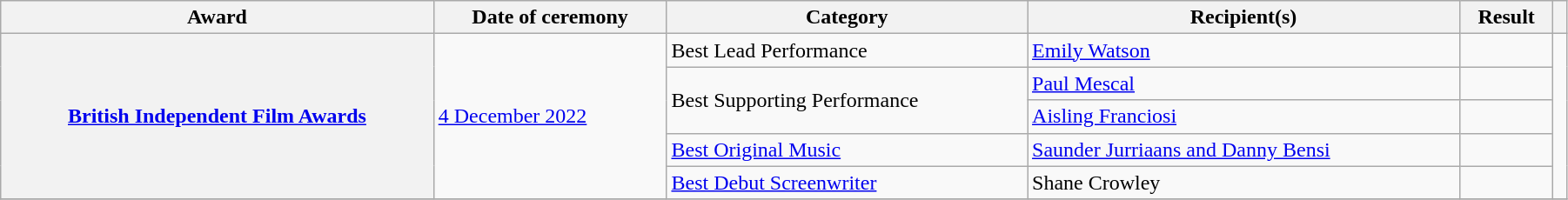<table class="wikitable sortable plainrowheaders" style="width: 95%;">
<tr>
<th scope="col">Award</th>
<th scope="col">Date of ceremony</th>
<th scope="col">Category</th>
<th scope="col">Recipient(s)</th>
<th scope="col">Result</th>
<th scope="col" class="unsortable"></th>
</tr>
<tr>
<th rowspan="5" scope="row"><a href='#'>British Independent Film Awards</a></th>
<td rowspan="5"><a href='#'>4 December 2022</a></td>
<td>Best Lead Performance</td>
<td><a href='#'>Emily Watson</a></td>
<td></td>
<td rowspan="5"></td>
</tr>
<tr>
<td rowspan="2">Best Supporting Performance</td>
<td><a href='#'>Paul Mescal</a></td>
<td></td>
</tr>
<tr>
<td><a href='#'>Aisling Franciosi</a></td>
<td></td>
</tr>
<tr>
<td><a href='#'>Best Original Music</a></td>
<td><a href='#'>Saunder Jurriaans and Danny Bensi</a></td>
<td></td>
</tr>
<tr>
<td><a href='#'>Best Debut Screenwriter</a></td>
<td>Shane Crowley</td>
<td></td>
</tr>
<tr>
</tr>
</table>
